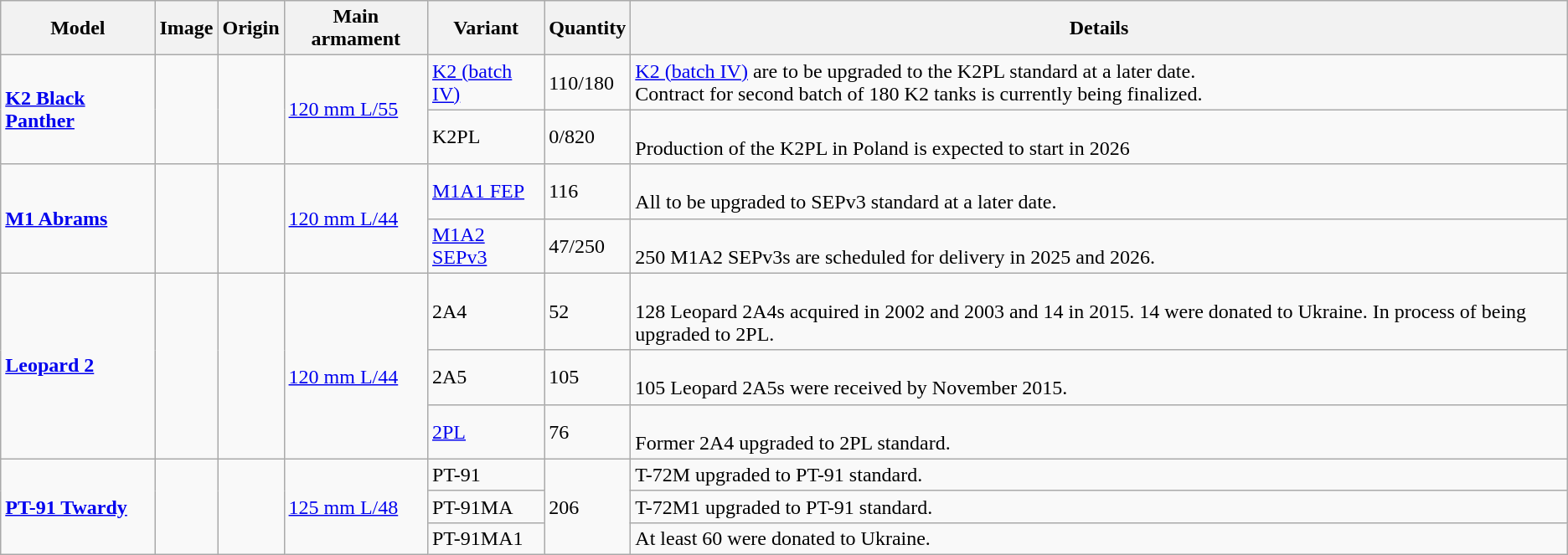<table class="wikitable">
<tr>
<th>Model</th>
<th>Image</th>
<th>Origin</th>
<th>Main armament</th>
<th>Variant</th>
<th>Quantity</th>
<th>Details</th>
</tr>
<tr>
<td rowspan="2"><strong><a href='#'>K2 Black Panther</a></strong></td>
<td rowspan="2"></td>
<td rowspan="2"><small><br></small></td>
<td rowspan="2"><a href='#'>120 mm L/55</a></td>
<td><a href='#'>K2 (batch IV)</a></td>
<td>110/180</td>
<td><a href='#'>K2 (batch IV)</a> are to be upgraded to the K2PL standard at a later date.<br>Contract for second batch of 180 K2 tanks is currently being finalized.</td>
</tr>
<tr>
<td>K2PL</td>
<td>0/820</td>
<td><br>Production of the K2PL in Poland is expected to start in 2026 </td>
</tr>
<tr>
<td rowspan="2"><strong><a href='#'>M1 Abrams</a></strong></td>
<td rowspan="2"></td>
<td rowspan="2"><small></small></td>
<td rowspan="2"><a href='#'>120 mm L/44</a></td>
<td><a href='#'>M1A1 FEP</a></td>
<td>116</td>
<td><br>All to be upgraded to SEPv3 standard at a later date.</td>
</tr>
<tr>
<td><a href='#'>M1A2 SEPv3</a></td>
<td>47/250</td>
<td><br>250 M1A2 SEPv3s are scheduled for delivery in 2025 and 2026.</td>
</tr>
<tr>
<td rowspan="3"><strong><a href='#'>Leopard 2</a></strong></td>
<td rowspan="3"></td>
<td rowspan="3"><small><br><br></small></td>
<td rowspan="3"><br><a href='#'>120 mm L/44</a></td>
<td>2A4</td>
<td>52</td>
<td><br>128 Leopard 2A4s acquired in 2002 and 2003 and 14 in 2015. 14 were donated to Ukraine. In process of being upgraded to 2PL.</td>
</tr>
<tr>
<td>2A5</td>
<td>105</td>
<td><br>105 Leopard 2A5s were received by November 2015.</td>
</tr>
<tr>
<td><a href='#'>2PL</a></td>
<td>76</td>
<td><br>Former 2A4 upgraded to 2PL standard.</td>
</tr>
<tr>
<td rowspan="3"><strong><a href='#'>PT-91 Twardy</a></strong></td>
<td rowspan="3"></td>
<td rowspan="3"><small></small></td>
<td rowspan="3"><a href='#'>125 mm L/48</a></td>
<td>PT-91</td>
<td rowspan="3">206</td>
<td>T-72M upgraded to PT-91 standard.</td>
</tr>
<tr>
<td>PT-91MA</td>
<td>T-72M1 upgraded to PT-91 standard.</td>
</tr>
<tr>
<td>PT-91MA1</td>
<td>At least 60 were donated to Ukraine.</td>
</tr>
</table>
